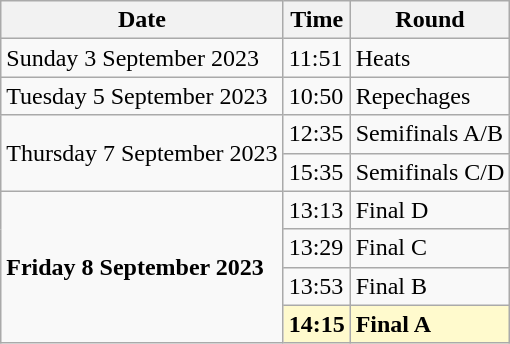<table class="wikitable">
<tr>
<th>Date</th>
<th>Time</th>
<th>Round</th>
</tr>
<tr>
<td>Sunday 3 September 2023</td>
<td>11:51</td>
<td>Heats</td>
</tr>
<tr>
<td>Tuesday 5 September 2023</td>
<td>10:50</td>
<td>Repechages</td>
</tr>
<tr>
<td rowspan=2>Thursday 7 September 2023</td>
<td>12:35</td>
<td>Semifinals  A/B</td>
</tr>
<tr>
<td>15:35</td>
<td>Semifinals C/D</td>
</tr>
<tr>
<td rowspan=4><strong>Friday 8 September 2023</strong></td>
<td>13:13</td>
<td>Final D</td>
</tr>
<tr>
<td>13:29</td>
<td>Final C</td>
</tr>
<tr>
<td>13:53</td>
<td>Final B</td>
</tr>
<tr>
<td style=background:lemonchiffon><strong>14:15</strong></td>
<td style=background:lemonchiffon><strong>Final A</strong></td>
</tr>
</table>
